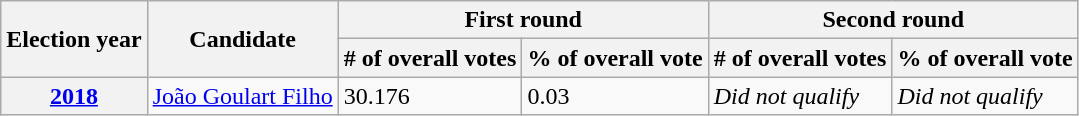<table class=wikitable>
<tr>
<th rowspan=2>Election year</th>
<th rowspan=2>Candidate</th>
<th colspan=2>First round</th>
<th colspan=2>Second round</th>
</tr>
<tr>
<th># of overall votes</th>
<th>% of overall vote</th>
<th># of overall votes</th>
<th>% of overall vote</th>
</tr>
<tr>
<th><a href='#'>2018</a></th>
<td><a href='#'>João Goulart Filho</a></td>
<td>30.176</td>
<td>0.03</td>
<td><em>Did not qualify</em></td>
<td><em>Did not qualify</em></td>
</tr>
</table>
